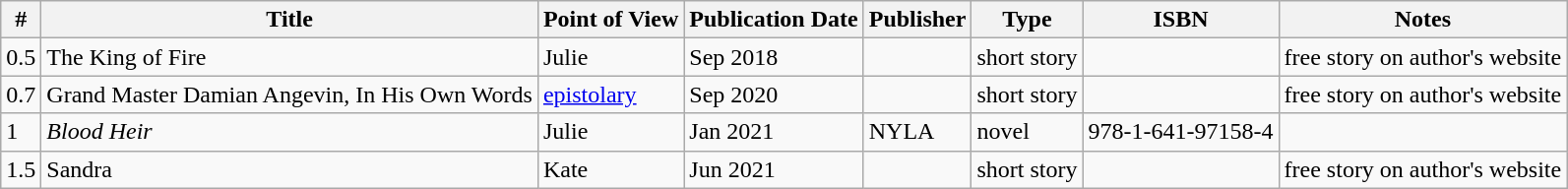<table class="wikitable">
<tr>
<th>#</th>
<th>Title</th>
<th>Point of View</th>
<th>Publication Date</th>
<th>Publisher</th>
<th>Type</th>
<th>ISBN</th>
<th>Notes</th>
</tr>
<tr>
<td>0.5</td>
<td>The King of Fire</td>
<td>Julie</td>
<td>Sep 2018</td>
<td></td>
<td>short story</td>
<td></td>
<td>free story on author's website</td>
</tr>
<tr>
<td>0.7</td>
<td>Grand Master Damian Angevin, In His Own Words</td>
<td><a href='#'>epistolary</a></td>
<td>Sep 2020</td>
<td></td>
<td>short story</td>
<td></td>
<td>free story on author's website</td>
</tr>
<tr>
<td>1</td>
<td><em>Blood Heir</em></td>
<td>Julie</td>
<td>Jan 2021</td>
<td>NYLA</td>
<td>novel</td>
<td>978-1-641-97158-4</td>
<td></td>
</tr>
<tr>
<td>1.5</td>
<td>Sandra</td>
<td>Kate</td>
<td>Jun 2021</td>
<td></td>
<td>short story</td>
<td></td>
<td>free story on author's website</td>
</tr>
</table>
